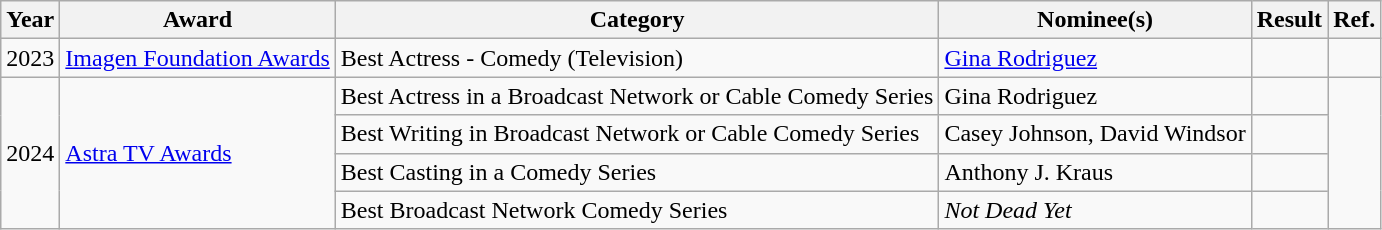<table class="wikitable">
<tr>
<th>Year</th>
<th>Award</th>
<th>Category</th>
<th>Nominee(s)</th>
<th>Result</th>
<th>Ref.</th>
</tr>
<tr>
<td>2023</td>
<td><a href='#'>Imagen Foundation Awards</a></td>
<td>Best Actress - Comedy (Television)</td>
<td><a href='#'>Gina Rodriguez</a></td>
<td></td>
<td style="text-align:center;"></td>
</tr>
<tr>
<td rowspan="4">2024</td>
<td rowspan="4"><a href='#'>Astra TV Awards</a></td>
<td>Best Actress in a Broadcast Network or Cable Comedy Series</td>
<td>Gina Rodriguez</td>
<td></td>
<td rowspan="4" style="text-align:center;"></td>
</tr>
<tr>
<td>Best Writing in Broadcast Network or Cable Comedy Series</td>
<td>Casey Johnson, David Windsor</td>
<td></td>
</tr>
<tr>
<td>Best Casting in a Comedy Series</td>
<td>Anthony J. Kraus</td>
<td></td>
</tr>
<tr>
<td>Best Broadcast Network Comedy Series</td>
<td><em>Not Dead Yet</em></td>
<td></td>
</tr>
</table>
